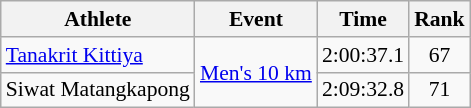<table class="wikitable" style="font-size:90%;">
<tr>
<th>Athlete</th>
<th>Event</th>
<th>Time</th>
<th>Rank</th>
</tr>
<tr align=center>
<td align=left><a href='#'>Tanakrit Kittiya</a></td>
<td align=left rowspan=2><a href='#'>Men's 10 km</a></td>
<td>2:00:37.1</td>
<td>67</td>
</tr>
<tr align=center>
<td align=left>Siwat Matangkapong</td>
<td>2:09:32.8</td>
<td>71</td>
</tr>
</table>
